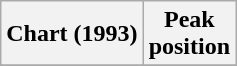<table class="wikitable plainrowheaders">
<tr>
<th>Chart (1993)</th>
<th>Peak<br>position</th>
</tr>
<tr>
</tr>
</table>
